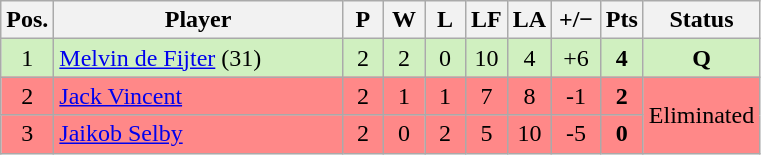<table class="wikitable" style="text-align:center; margin: 1em auto 1em auto, align:left">
<tr>
<th width=20>Pos.</th>
<th width=185>Player</th>
<th width=20>P</th>
<th width=20>W</th>
<th width=20>L</th>
<th width=20>LF</th>
<th width=20>LA</th>
<th width=25>+/−</th>
<th width=20>Pts</th>
<th width=70>Status</th>
</tr>
<tr style="background:#D0F0C0;">
<td>1</td>
<td align=left> <a href='#'>Melvin de Fijter</a> (31)</td>
<td>2</td>
<td>2</td>
<td>0</td>
<td>10</td>
<td>4</td>
<td>+6</td>
<td><strong>4</strong></td>
<td rowspan=1><strong>Q</strong></td>
</tr>
<tr style="background:#FF8888;">
<td>2</td>
<td align=left> <a href='#'>Jack Vincent</a></td>
<td>2</td>
<td>1</td>
<td>1</td>
<td>7</td>
<td>8</td>
<td>-1</td>
<td><strong>2</strong></td>
<td rowspan=2>Eliminated</td>
</tr>
<tr style="background:#FF8888;">
<td>3</td>
<td align=left> <a href='#'>Jaikob Selby</a></td>
<td>2</td>
<td>0</td>
<td>2</td>
<td>5</td>
<td>10</td>
<td>-5</td>
<td><strong>0</strong></td>
</tr>
</table>
